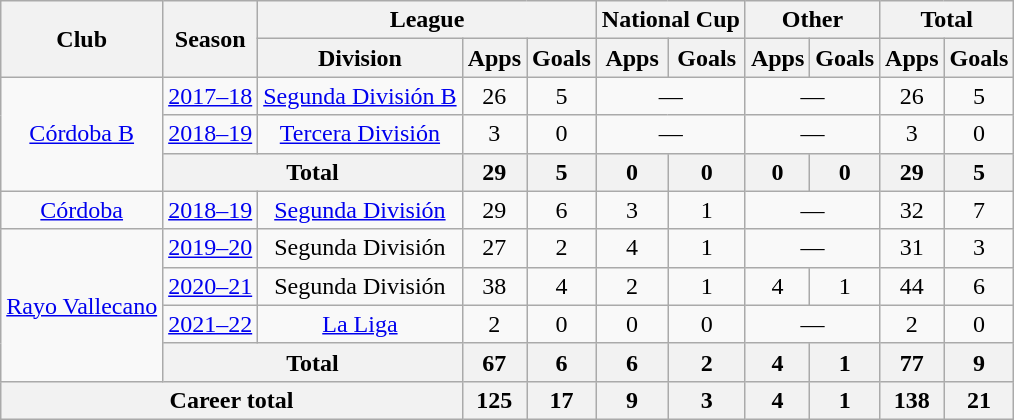<table class="wikitable" style="text-align:center">
<tr>
<th rowspan="2">Club</th>
<th rowspan="2">Season</th>
<th colspan="3">League</th>
<th colspan="2">National Cup</th>
<th colspan="2">Other</th>
<th colspan="2">Total</th>
</tr>
<tr>
<th>Division</th>
<th>Apps</th>
<th>Goals</th>
<th>Apps</th>
<th>Goals</th>
<th>Apps</th>
<th>Goals</th>
<th>Apps</th>
<th>Goals</th>
</tr>
<tr>
<td rowspan="3"><a href='#'>Córdoba B</a></td>
<td><a href='#'>2017–18</a></td>
<td><a href='#'>Segunda División B</a></td>
<td>26</td>
<td>5</td>
<td colspan="2">—</td>
<td colspan="2">—</td>
<td>26</td>
<td>5</td>
</tr>
<tr>
<td><a href='#'>2018–19</a></td>
<td><a href='#'>Tercera División</a></td>
<td>3</td>
<td>0</td>
<td colspan="2">—</td>
<td colspan="2">—</td>
<td>3</td>
<td>0</td>
</tr>
<tr>
<th colspan="2">Total</th>
<th>29</th>
<th>5</th>
<th>0</th>
<th>0</th>
<th>0</th>
<th>0</th>
<th>29</th>
<th>5</th>
</tr>
<tr>
<td><a href='#'>Córdoba</a></td>
<td><a href='#'>2018–19</a></td>
<td><a href='#'>Segunda División</a></td>
<td>29</td>
<td>6</td>
<td>3</td>
<td>1</td>
<td colspan="2">—</td>
<td>32</td>
<td>7</td>
</tr>
<tr>
<td rowspan="4"><a href='#'>Rayo Vallecano</a></td>
<td><a href='#'>2019–20</a></td>
<td>Segunda División</td>
<td>27</td>
<td>2</td>
<td>4</td>
<td>1</td>
<td colspan="2">—</td>
<td>31</td>
<td>3</td>
</tr>
<tr>
<td><a href='#'>2020–21</a></td>
<td>Segunda División</td>
<td>38</td>
<td>4</td>
<td>2</td>
<td>1</td>
<td>4</td>
<td>1</td>
<td>44</td>
<td>6</td>
</tr>
<tr>
<td><a href='#'>2021–22</a></td>
<td><a href='#'>La Liga</a></td>
<td>2</td>
<td>0</td>
<td>0</td>
<td>0</td>
<td colspan="2">—</td>
<td>2</td>
<td>0</td>
</tr>
<tr>
<th colspan="2">Total</th>
<th>67</th>
<th>6</th>
<th>6</th>
<th>2</th>
<th>4</th>
<th>1</th>
<th>77</th>
<th>9</th>
</tr>
<tr>
<th colspan="3">Career total</th>
<th>125</th>
<th>17</th>
<th>9</th>
<th>3</th>
<th>4</th>
<th>1</th>
<th>138</th>
<th>21</th>
</tr>
</table>
